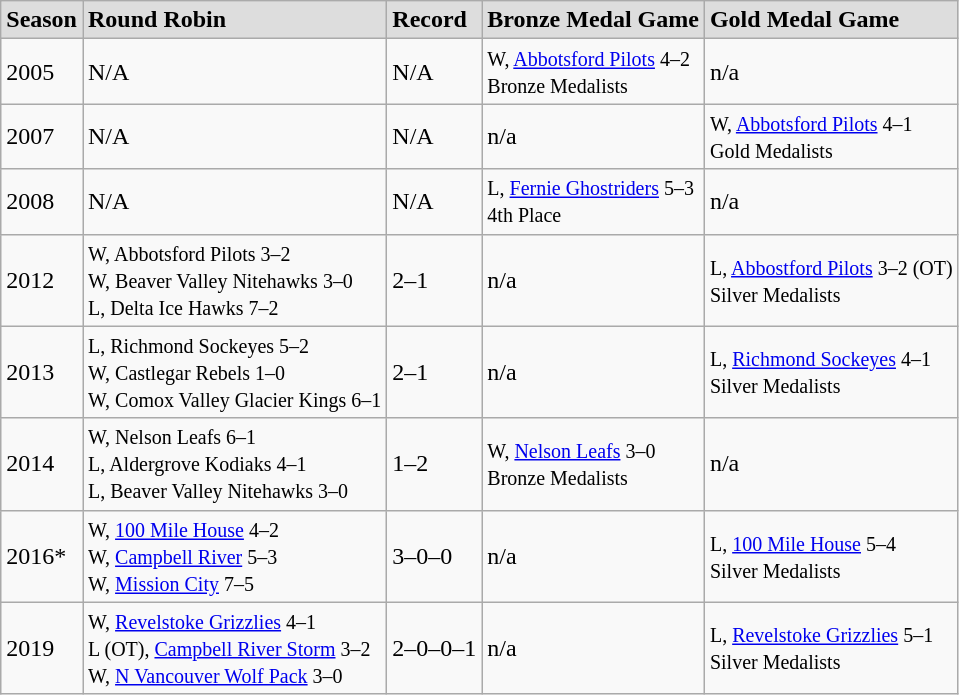<table class="wikitable">
<tr style="font-weight:bold; background-color:#dddddd;">
<td>Season</td>
<td>Round Robin</td>
<td>Record</td>
<td>Bronze Medal Game</td>
<td>Gold Medal Game</td>
</tr>
<tr>
<td>2005</td>
<td>N/A</td>
<td>N/A</td>
<td><small>W, <a href='#'>Abbotsford Pilots</a> 4–2</small><br><small>Bronze Medalists</small></td>
<td>n/a</td>
</tr>
<tr>
<td>2007</td>
<td>N/A</td>
<td>N/A</td>
<td>n/a</td>
<td><small>W, <a href='#'>Abbotsford Pilots</a> 4–1</small><br><small>Gold Medalists</small></td>
</tr>
<tr>
<td>2008</td>
<td>N/A</td>
<td>N/A</td>
<td><small>L, <a href='#'>Fernie Ghostriders</a> 5–3</small><br><small>4th Place</small></td>
<td>n/a</td>
</tr>
<tr>
<td>2012</td>
<td><small>W, Abbotsford Pilots 3–2</small><br><small>W, Beaver Valley Nitehawks 3–0</small><br><small>L, Delta Ice Hawks 7–2</small></td>
<td>2–1</td>
<td>n/a</td>
<td><small>L, <a href='#'>Abbostford Pilots</a> 3–2 (OT)</small><br><small>Silver Medalists</small></td>
</tr>
<tr>
<td>2013</td>
<td><small>L, Richmond Sockeyes 5–2</small><br><small>W, Castlegar Rebels 1–0</small><br><small>W, Comox Valley Glacier Kings 6–1</small></td>
<td>2–1</td>
<td>n/a</td>
<td><small>L, <a href='#'>Richmond Sockeyes</a> 4–1</small><br><small>Silver Medalists</small></td>
</tr>
<tr>
<td>2014</td>
<td><small>W, Nelson Leafs 6–1</small><br><small>L, Aldergrove Kodiaks 4–1</small><br><small>L, Beaver Valley Nitehawks 3–0</small></td>
<td>1–2</td>
<td><small>W, <a href='#'>Nelson Leafs</a> 3–0</small><br><small>Bronze Medalists</small></td>
<td>n/a</td>
</tr>
<tr>
<td>2016*</td>
<td><small>W, <a href='#'>100 Mile House</a> 4–2<br>W, <a href='#'>Campbell River</a> 5–3<br>W, <a href='#'>Mission City</a> 7–5</small></td>
<td>3–0–0</td>
<td>n/a</td>
<td><small>L, <a href='#'>100 Mile House</a> 5–4<br>Silver Medalists</small></td>
</tr>
<tr>
<td>2019</td>
<td><small>W, <a href='#'>Revelstoke Grizzlies</a> 4–1</small><br><small>L (OT), <a href='#'>Campbell River Storm</a> 3–2</small><br><small>W, <a href='#'>N Vancouver Wolf Pack</a> 3–0</small></td>
<td>2–0–0–1</td>
<td>n/a</td>
<td><small>L, <a href='#'>Revelstoke Grizzlies</a> 5–1</small><br><small>Silver Medalists</small></td>
</tr>
</table>
